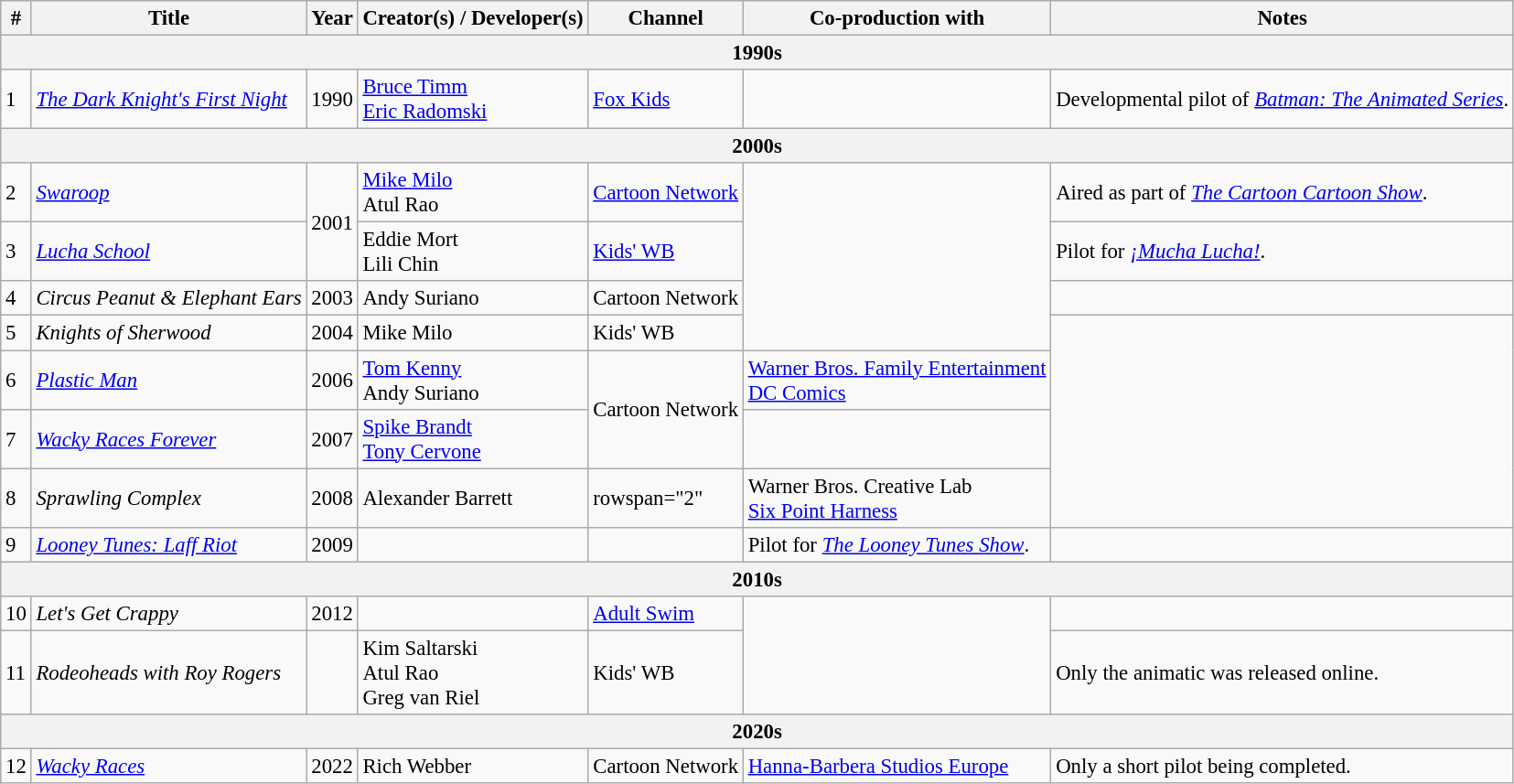<table class="wikitable sortable" style="font-size:95%;">
<tr>
<th>#</th>
<th>Title</th>
<th>Year</th>
<th>Creator(s) / Developer(s)</th>
<th>Channel</th>
<th>Co-production with</th>
<th>Notes</th>
</tr>
<tr>
<th colspan="7">1990s</th>
</tr>
<tr>
<td>1</td>
<td><em><a href='#'>The Dark Knight's First Night</a></em></td>
<td>1990</td>
<td><a href='#'>Bruce Timm</a><br><a href='#'>Eric Radomski</a></td>
<td><a href='#'>Fox Kids</a></td>
<td></td>
<td>Developmental pilot of <em><a href='#'>Batman: The Animated Series</a></em>.</td>
</tr>
<tr>
<th colspan="7">2000s</th>
</tr>
<tr>
<td>2</td>
<td><em><a href='#'>Swaroop</a></em></td>
<td rowspan="2">2001</td>
<td><a href='#'>Mike Milo</a><br>Atul Rao</td>
<td><a href='#'>Cartoon Network</a></td>
<td rowspan="4"></td>
<td>Aired as part of <em><a href='#'>The Cartoon Cartoon Show</a></em>.</td>
</tr>
<tr>
<td>3</td>
<td><em><a href='#'>Lucha School</a></em></td>
<td>Eddie Mort<br>Lili Chin</td>
<td><a href='#'>Kids' WB</a></td>
<td>Pilot for <em><a href='#'>¡Mucha Lucha!</a></em>.</td>
</tr>
<tr>
<td>4</td>
<td><em>Circus Peanut & Elephant Ears</em></td>
<td>2003</td>
<td>Andy Suriano</td>
<td>Cartoon Network</td>
<td></td>
</tr>
<tr>
<td>5</td>
<td><em>Knights of Sherwood</em></td>
<td>2004</td>
<td>Mike Milo</td>
<td>Kids' WB</td>
<td rowspan="4"></td>
</tr>
<tr>
<td>6</td>
<td><em><a href='#'>Plastic Man</a></em></td>
<td>2006</td>
<td><a href='#'>Tom Kenny</a><br>Andy Suriano</td>
<td rowspan="2">Cartoon Network</td>
<td><a href='#'>Warner Bros. Family Entertainment</a><br><a href='#'>DC Comics</a></td>
</tr>
<tr>
<td>7</td>
<td><em><a href='#'>Wacky Races Forever</a></em></td>
<td>2007</td>
<td><a href='#'>Spike Brandt<br>Tony Cervone</a></td>
<td></td>
</tr>
<tr>
<td>8</td>
<td><em>Sprawling Complex</em></td>
<td>2008</td>
<td>Alexander Barrett</td>
<td>rowspan="2" </td>
<td>Warner Bros. Creative Lab<br><a href='#'>Six Point Harness</a></td>
</tr>
<tr>
<td>9</td>
<td><em><a href='#'>Looney Tunes: Laff Riot</a></em></td>
<td>2009</td>
<td></td>
<td></td>
<td>Pilot for <em><a href='#'>The Looney Tunes Show</a></em>.</td>
</tr>
<tr>
<th colspan="7">2010s</th>
</tr>
<tr>
<td>10</td>
<td><em>Let's Get Crappy</em></td>
<td>2012</td>
<td></td>
<td><a href='#'>Adult Swim</a></td>
<td rowspan="2"></td>
<td></td>
</tr>
<tr>
<td>11</td>
<td><em>Rodeoheads with Roy Rogers</em></td>
<td></td>
<td>Kim Saltarski<br>Atul Rao<br>Greg van Riel</td>
<td>Kids' WB</td>
<td>Only the animatic was released online.</td>
</tr>
<tr>
<th colspan="7">2020s</th>
</tr>
<tr>
<td>12</td>
<td><em><a href='#'>Wacky Races</a></em></td>
<td>2022</td>
<td>Rich Webber</td>
<td>Cartoon Network</td>
<td><a href='#'>Hanna-Barbera Studios Europe</a></td>
<td>Only a short pilot being completed.</td>
</tr>
</table>
